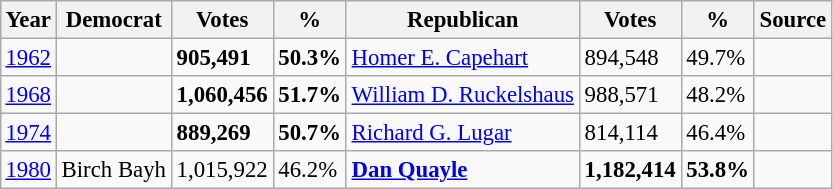<table class="wikitable" style="margin:0.5em ; font-size:95%">
<tr>
<th>Year</th>
<th>Democrat</th>
<th>Votes</th>
<th>%</th>
<th>Republican</th>
<th>Votes</th>
<th>%</th>
<th>Source</th>
</tr>
<tr>
<td><a href='#'>1962</a></td>
<td></td>
<td><strong>905,491</strong></td>
<td><strong>50.3%</strong></td>
<td><a href='#'>Homer E. Capehart</a></td>
<td>894,548</td>
<td>49.7%</td>
<td></td>
</tr>
<tr>
<td><a href='#'>1968</a></td>
<td></td>
<td><strong>1,060,456</strong></td>
<td><strong>51.7%</strong></td>
<td><a href='#'>William D. Ruckelshaus</a></td>
<td>988,571</td>
<td>48.2%</td>
<td></td>
</tr>
<tr>
<td><a href='#'>1974</a></td>
<td></td>
<td><strong>889,269</strong></td>
<td><strong>50.7%</strong></td>
<td><a href='#'>Richard G. Lugar</a></td>
<td>814,114</td>
<td>46.4%</td>
<td></td>
</tr>
<tr>
<td><a href='#'>1980</a></td>
<td>Birch Bayh</td>
<td>1,015,922</td>
<td>46.2%</td>
<td><strong><a href='#'>Dan Quayle</a></strong></td>
<td><strong>1,182,414</strong></td>
<td><strong>53.8%</strong></td>
<td></td>
</tr>
</table>
